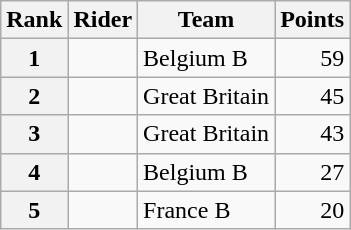<table class="wikitable">
<tr>
<th scope="col">Rank</th>
<th scope="col">Rider</th>
<th scope="col">Team</th>
<th scope="col">Points</th>
</tr>
<tr>
<th scope="row">1</th>
<td></td>
<td>Belgium B</td>
<td style="text-align:right;">59</td>
</tr>
<tr>
<th scope="row">2</th>
<td></td>
<td>Great Britain</td>
<td style="text-align:right;">45</td>
</tr>
<tr>
<th scope="row">3</th>
<td></td>
<td>Great Britain</td>
<td style="text-align:right;">43</td>
</tr>
<tr>
<th scope="row">4</th>
<td></td>
<td>Belgium B</td>
<td style="text-align:right;">27</td>
</tr>
<tr>
<th scope="row">5</th>
<td></td>
<td>France B</td>
<td style="text-align:right;">20</td>
</tr>
</table>
